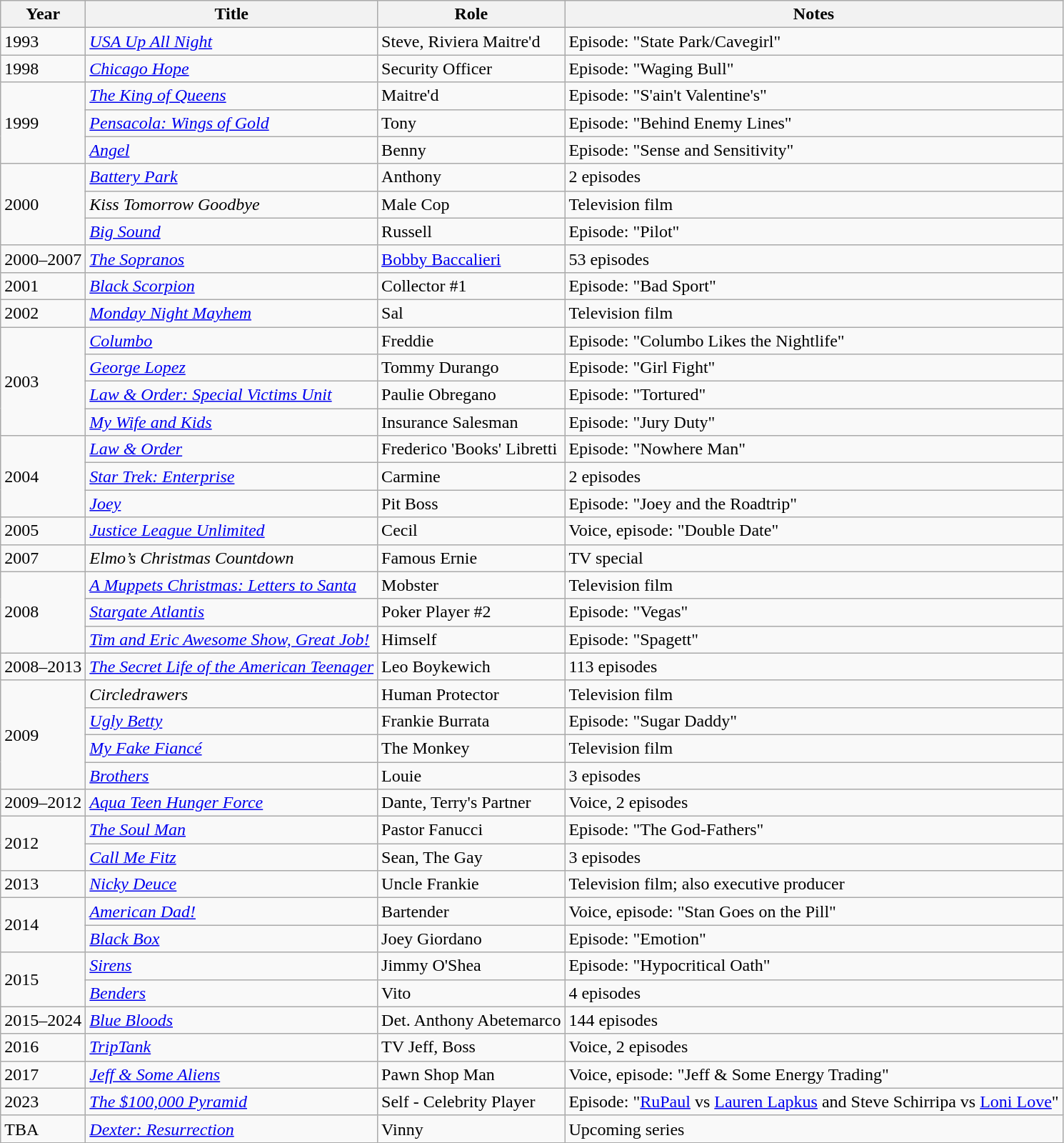<table class="wikitable sortable">
<tr>
<th>Year</th>
<th>Title</th>
<th>Role</th>
<th>Notes</th>
</tr>
<tr>
<td>1993</td>
<td><em><a href='#'>USA Up All Night</a></em></td>
<td>Steve, Riviera Maitre'd</td>
<td>Episode: "State Park/Cavegirl"</td>
</tr>
<tr>
<td>1998</td>
<td><em><a href='#'>Chicago Hope</a></em></td>
<td>Security Officer</td>
<td>Episode: "Waging Bull"</td>
</tr>
<tr>
<td rowspan=3>1999</td>
<td><em><a href='#'>The King of Queens</a></em></td>
<td>Maitre'd</td>
<td>Episode: "S'ain't Valentine's"</td>
</tr>
<tr>
<td><em><a href='#'>Pensacola: Wings of Gold</a></em></td>
<td>Tony</td>
<td>Episode: "Behind Enemy Lines"</td>
</tr>
<tr>
<td><a href='#'><em>Angel</em></a></td>
<td>Benny</td>
<td>Episode: "Sense and Sensitivity"</td>
</tr>
<tr>
<td rowspan=3>2000</td>
<td><a href='#'><em>Battery Park</em></a></td>
<td>Anthony</td>
<td>2 episodes</td>
</tr>
<tr>
<td><em>Kiss Tomorrow Goodbye</em></td>
<td>Male Cop</td>
<td>Television film</td>
</tr>
<tr>
<td><em><a href='#'>Big Sound</a></em></td>
<td>Russell</td>
<td>Episode: "Pilot"</td>
</tr>
<tr>
<td>2000–2007</td>
<td><em><a href='#'>The Sopranos</a></em></td>
<td><a href='#'>Bobby Baccalieri</a></td>
<td>53 episodes</td>
</tr>
<tr>
<td>2001</td>
<td><a href='#'><em>Black Scorpion</em></a></td>
<td>Collector #1</td>
<td>Episode: "Bad Sport"</td>
</tr>
<tr>
<td>2002</td>
<td><em><a href='#'>Monday Night Mayhem</a></em></td>
<td>Sal</td>
<td>Television film</td>
</tr>
<tr>
<td rowspan=4>2003</td>
<td><em><a href='#'>Columbo</a></em></td>
<td>Freddie</td>
<td>Episode: "Columbo Likes the Nightlife"</td>
</tr>
<tr>
<td><a href='#'><em>George Lopez</em></a></td>
<td>Tommy Durango</td>
<td>Episode: "Girl Fight"</td>
</tr>
<tr>
<td><em><a href='#'>Law & Order: Special Victims Unit</a></em></td>
<td>Paulie Obregano</td>
<td>Episode: "Tortured"</td>
</tr>
<tr>
<td><em><a href='#'>My Wife and Kids</a></em></td>
<td>Insurance Salesman</td>
<td>Episode: "Jury Duty"</td>
</tr>
<tr>
<td rowspan=3>2004</td>
<td><em><a href='#'>Law & Order</a></em></td>
<td>Frederico 'Books' Libretti</td>
<td>Episode: "Nowhere Man"</td>
</tr>
<tr>
<td><em><a href='#'>Star Trek: Enterprise</a></em></td>
<td>Carmine</td>
<td>2 episodes</td>
</tr>
<tr>
<td><a href='#'><em>Joey</em></a></td>
<td>Pit Boss</td>
<td>Episode: "Joey and the Roadtrip"</td>
</tr>
<tr>
<td>2005</td>
<td><em><a href='#'>Justice League Unlimited</a></em></td>
<td>Cecil</td>
<td>Voice, episode: "Double Date"</td>
</tr>
<tr>
<td>2007</td>
<td><em>Elmo’s Christmas Countdown</em></td>
<td>Famous Ernie</td>
<td>TV special</td>
</tr>
<tr>
<td rowspan="3">2008</td>
<td><em><a href='#'>A Muppets Christmas: Letters to Santa</a></em></td>
<td>Mobster</td>
<td>Television film</td>
</tr>
<tr>
<td><em><a href='#'>Stargate Atlantis</a></em></td>
<td>Poker Player #2</td>
<td>Episode: "Vegas"</td>
</tr>
<tr>
<td><em><a href='#'>Tim and Eric Awesome Show, Great Job!</a></em></td>
<td>Himself</td>
<td>Episode: "Spagett"</td>
</tr>
<tr>
<td>2008–2013</td>
<td><em><a href='#'>The Secret Life of the American Teenager</a></em></td>
<td>Leo Boykewich</td>
<td>113 episodes</td>
</tr>
<tr>
<td rowspan=4>2009</td>
<td><em>Circledrawers</em></td>
<td>Human Protector</td>
<td>Television film</td>
</tr>
<tr>
<td><em><a href='#'>Ugly Betty</a></em></td>
<td>Frankie Burrata</td>
<td>Episode: "Sugar Daddy"</td>
</tr>
<tr>
<td><em><a href='#'>My Fake Fiancé</a></em></td>
<td>The Monkey</td>
<td>Television film</td>
</tr>
<tr>
<td><a href='#'><em>Brothers</em></a></td>
<td>Louie</td>
<td>3 episodes</td>
</tr>
<tr>
<td>2009–2012</td>
<td><em><a href='#'>Aqua Teen Hunger Force</a></em></td>
<td>Dante, Terry's Partner</td>
<td>Voice, 2 episodes</td>
</tr>
<tr>
<td rowspan=2>2012</td>
<td><em><a href='#'>The Soul Man</a></em></td>
<td>Pastor Fanucci</td>
<td>Episode: "The God-Fathers"</td>
</tr>
<tr>
<td><em><a href='#'>Call Me Fitz</a></em></td>
<td>Sean, The Gay</td>
<td>3 episodes</td>
</tr>
<tr>
<td>2013</td>
<td><em><a href='#'>Nicky Deuce</a></em></td>
<td>Uncle Frankie</td>
<td>Television film; also executive producer</td>
</tr>
<tr>
<td rowspan=2>2014</td>
<td><em><a href='#'>American Dad!</a></em></td>
<td>Bartender</td>
<td>Voice, episode: "Stan Goes on the Pill"</td>
</tr>
<tr>
<td><a href='#'><em>Black Box</em></a></td>
<td>Joey Giordano</td>
<td>Episode: "Emotion"</td>
</tr>
<tr>
<td rowspan=2>2015</td>
<td><a href='#'><em>Sirens</em></a></td>
<td>Jimmy O'Shea</td>
<td>Episode: "Hypocritical Oath"</td>
</tr>
<tr>
<td><a href='#'><em>Benders</em></a></td>
<td>Vito</td>
<td>4 episodes</td>
</tr>
<tr>
<td>2015–2024</td>
<td><a href='#'><em>Blue Bloods</em></a></td>
<td>Det. Anthony Abetemarco</td>
<td>144 episodes</td>
</tr>
<tr>
<td>2016</td>
<td><em><a href='#'>TripTank</a></em></td>
<td>TV Jeff, Boss</td>
<td>Voice, 2 episodes</td>
</tr>
<tr>
<td>2017</td>
<td><em><a href='#'>Jeff & Some Aliens</a></em></td>
<td>Pawn Shop Man</td>
<td>Voice, episode: "Jeff & Some Energy Trading"</td>
</tr>
<tr>
<td>2023</td>
<td><em><a href='#'>The $100,000 Pyramid</a></em></td>
<td>Self - Celebrity Player</td>
<td>Episode: "<a href='#'>RuPaul</a> vs <a href='#'>Lauren Lapkus</a> and Steve Schirripa vs <a href='#'>Loni Love</a>"</td>
</tr>
<tr>
<td>TBA</td>
<td><em><a href='#'>Dexter: Resurrection</a></em></td>
<td>Vinny</td>
<td>Upcoming series</td>
</tr>
</table>
